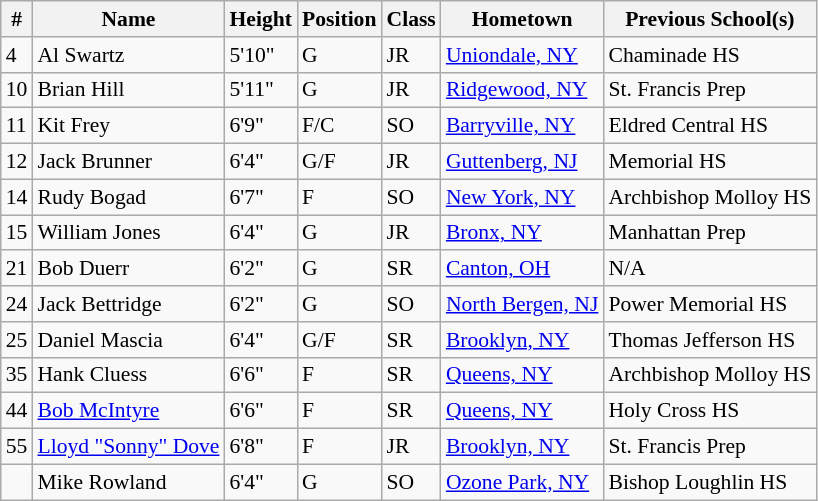<table class="wikitable" style="font-size: 90%">
<tr>
<th>#</th>
<th>Name</th>
<th>Height</th>
<th>Position</th>
<th>Class</th>
<th>Hometown</th>
<th>Previous School(s)</th>
</tr>
<tr>
<td>4</td>
<td>Al Swartz</td>
<td>5'10"</td>
<td>G</td>
<td>JR</td>
<td><a href='#'>Uniondale, NY</a></td>
<td>Chaminade HS</td>
</tr>
<tr>
<td>10</td>
<td>Brian Hill</td>
<td>5'11"</td>
<td>G</td>
<td>JR</td>
<td><a href='#'>Ridgewood, NY</a></td>
<td>St. Francis Prep</td>
</tr>
<tr>
<td>11</td>
<td>Kit Frey</td>
<td>6'9"</td>
<td>F/C</td>
<td>SO</td>
<td><a href='#'>Barryville, NY</a></td>
<td>Eldred Central HS</td>
</tr>
<tr>
<td>12</td>
<td>Jack Brunner</td>
<td>6'4"</td>
<td>G/F</td>
<td>JR</td>
<td><a href='#'>Guttenberg, NJ</a></td>
<td>Memorial HS</td>
</tr>
<tr>
<td>14</td>
<td>Rudy Bogad</td>
<td>6'7"</td>
<td>F</td>
<td>SO</td>
<td><a href='#'>New York, NY</a></td>
<td>Archbishop Molloy HS</td>
</tr>
<tr>
<td>15</td>
<td>William Jones</td>
<td>6'4"</td>
<td>G</td>
<td>JR</td>
<td><a href='#'>Bronx, NY</a></td>
<td>Manhattan Prep</td>
</tr>
<tr>
<td>21</td>
<td>Bob Duerr</td>
<td>6'2"</td>
<td>G</td>
<td>SR</td>
<td><a href='#'>Canton, OH</a></td>
<td>N/A</td>
</tr>
<tr>
<td>24</td>
<td>Jack Bettridge</td>
<td>6'2"</td>
<td>G</td>
<td>SO</td>
<td><a href='#'>North Bergen, NJ</a></td>
<td>Power Memorial HS</td>
</tr>
<tr>
<td>25</td>
<td>Daniel Mascia</td>
<td>6'4"</td>
<td>G/F</td>
<td>SR</td>
<td><a href='#'>Brooklyn, NY</a></td>
<td>Thomas Jefferson HS</td>
</tr>
<tr>
<td>35</td>
<td>Hank Cluess</td>
<td>6'6"</td>
<td>F</td>
<td>SR</td>
<td><a href='#'>Queens, NY</a></td>
<td>Archbishop Molloy HS</td>
</tr>
<tr>
<td>44</td>
<td><a href='#'>Bob McIntyre</a></td>
<td>6'6"</td>
<td>F</td>
<td>SR</td>
<td><a href='#'>Queens, NY</a></td>
<td>Holy Cross HS</td>
</tr>
<tr>
<td>55</td>
<td><a href='#'>Lloyd "Sonny" Dove</a></td>
<td>6'8"</td>
<td>F</td>
<td>JR</td>
<td><a href='#'>Brooklyn, NY</a></td>
<td>St. Francis Prep</td>
</tr>
<tr>
<td></td>
<td>Mike Rowland</td>
<td>6'4"</td>
<td>G</td>
<td>SO</td>
<td><a href='#'>Ozone Park, NY</a></td>
<td>Bishop Loughlin HS</td>
</tr>
</table>
